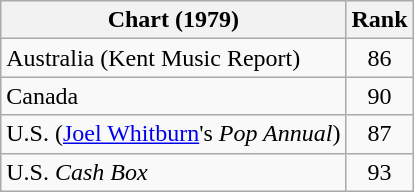<table class="wikitable">
<tr>
<th align="left">Chart (1979)</th>
<th style="text-align:center;">Rank</th>
</tr>
<tr>
<td>Australia (Kent Music Report)</td>
<td style="text-align:center;">86</td>
</tr>
<tr>
<td>Canada</td>
<td style="text-align:center;">90</td>
</tr>
<tr>
<td>U.S. (<a href='#'>Joel Whitburn</a>'s <em>Pop Annual</em>)</td>
<td style="text-align:center;">87</td>
</tr>
<tr>
<td>U.S. <em>Cash Box</em></td>
<td style="text-align:center;">93</td>
</tr>
</table>
